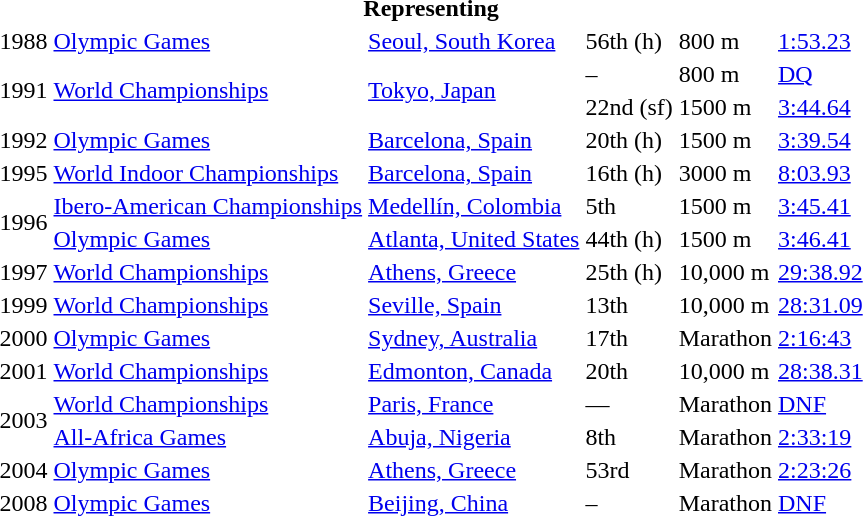<table>
<tr>
<th colspan="6">Representing </th>
</tr>
<tr>
<td>1988</td>
<td><a href='#'>Olympic Games</a></td>
<td><a href='#'>Seoul, South Korea</a></td>
<td>56th (h)</td>
<td>800 m</td>
<td><a href='#'>1:53.23</a></td>
</tr>
<tr>
<td rowspan=2>1991</td>
<td rowspan=2><a href='#'>World Championships</a></td>
<td rowspan=2><a href='#'>Tokyo, Japan</a></td>
<td>–</td>
<td>800 m</td>
<td><a href='#'>DQ</a></td>
</tr>
<tr>
<td>22nd (sf)</td>
<td>1500 m</td>
<td><a href='#'>3:44.64</a></td>
</tr>
<tr>
<td>1992</td>
<td><a href='#'>Olympic Games</a></td>
<td><a href='#'>Barcelona, Spain</a></td>
<td>20th (h)</td>
<td>1500 m</td>
<td><a href='#'>3:39.54</a></td>
</tr>
<tr>
<td>1995</td>
<td><a href='#'>World Indoor Championships</a></td>
<td><a href='#'>Barcelona, Spain</a></td>
<td>16th (h)</td>
<td>3000 m</td>
<td><a href='#'>8:03.93</a></td>
</tr>
<tr>
<td rowspan=2>1996</td>
<td><a href='#'>Ibero-American Championships</a></td>
<td><a href='#'>Medellín, Colombia</a></td>
<td>5th</td>
<td>1500 m</td>
<td><a href='#'>3:45.41</a></td>
</tr>
<tr>
<td><a href='#'>Olympic Games</a></td>
<td><a href='#'>Atlanta, United States</a></td>
<td>44th (h)</td>
<td>1500 m</td>
<td><a href='#'>3:46.41</a></td>
</tr>
<tr>
<td>1997</td>
<td><a href='#'>World Championships</a></td>
<td><a href='#'>Athens, Greece</a></td>
<td>25th (h)</td>
<td>10,000 m</td>
<td><a href='#'>29:38.92</a></td>
</tr>
<tr>
<td>1999</td>
<td><a href='#'>World Championships</a></td>
<td><a href='#'>Seville, Spain</a></td>
<td>13th</td>
<td>10,000 m</td>
<td><a href='#'>28:31.09</a></td>
</tr>
<tr>
<td>2000</td>
<td><a href='#'>Olympic Games</a></td>
<td><a href='#'>Sydney, Australia</a></td>
<td>17th</td>
<td>Marathon</td>
<td><a href='#'>2:16:43</a></td>
</tr>
<tr>
<td>2001</td>
<td><a href='#'>World Championships</a></td>
<td><a href='#'>Edmonton, Canada</a></td>
<td>20th</td>
<td>10,000 m</td>
<td><a href='#'>28:38.31</a></td>
</tr>
<tr>
<td rowspan=2>2003</td>
<td><a href='#'>World Championships</a></td>
<td><a href='#'>Paris, France</a></td>
<td>—</td>
<td>Marathon</td>
<td><a href='#'>DNF</a></td>
</tr>
<tr>
<td><a href='#'>All-Africa Games</a></td>
<td><a href='#'>Abuja, Nigeria</a></td>
<td>8th</td>
<td>Marathon</td>
<td><a href='#'>2:33:19</a></td>
</tr>
<tr>
<td>2004</td>
<td><a href='#'>Olympic Games</a></td>
<td><a href='#'>Athens, Greece</a></td>
<td>53rd</td>
<td>Marathon</td>
<td><a href='#'>2:23:26</a></td>
</tr>
<tr>
<td>2008</td>
<td><a href='#'>Olympic Games</a></td>
<td><a href='#'>Beijing, China</a></td>
<td>–</td>
<td>Marathon</td>
<td><a href='#'>DNF</a></td>
</tr>
</table>
